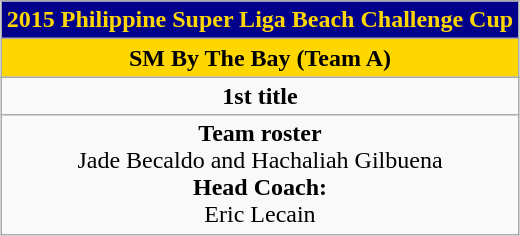<table class=wikitable style="text-align:center; margin:auto;">
<tr>
<th style="background:#00008B; color:#FFD700;">2015 Philippine Super Liga Beach Challenge Cup</th>
</tr>
<tr bgcolor="gold">
<td><strong>SM By The Bay (Team A)</strong></td>
</tr>
<tr>
<td><strong>1st title</strong></td>
</tr>
<tr>
<td><strong>Team roster</strong><br>Jade Becaldo and Hachaliah Gilbuena<br><strong>Head Coach:</strong><br>Eric Lecain</td>
</tr>
</table>
